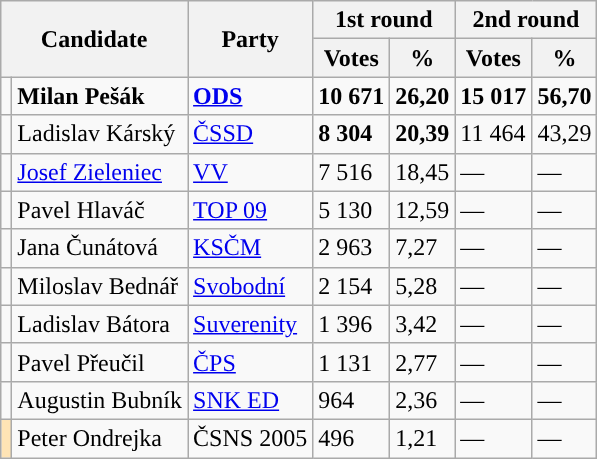<table class="wikitable sortable">
<tr>
<th colspan="2" rowspan="2">Candidate</th>
<th rowspan="2">Party</th>
<th colspan="2">1st round</th>
<th colspan="2">2nd round</th>
</tr>
<tr>
<th>Votes</th>
<th>%</th>
<th>Votes</th>
<th>%</th>
</tr>
<tr>
<td style="background-color:"></td>
<td><strong>Milan Pešák</strong></td>
<td><a href='#'><strong>ODS</strong></a></td>
<td><strong>10 671</strong></td>
<td><strong>26,20</strong></td>
<td><strong>15 017</strong></td>
<td><strong>56,70</strong></td>
</tr>
<tr>
<td style="background-color:"></td>
<td>Ladislav Kárský</td>
<td><a href='#'>ČSSD</a></td>
<td><strong>8 304</strong></td>
<td><strong>20,39</strong></td>
<td>11 464</td>
<td>43,29</td>
</tr>
<tr>
<td style="background-color:"></td>
<td><a href='#'>Josef Zieleniec</a></td>
<td><a href='#'>VV</a></td>
<td>7 516</td>
<td>18,45</td>
<td>—</td>
<td>—</td>
</tr>
<tr>
<td style="background-color:"></td>
<td>Pavel Hlaváč</td>
<td><a href='#'>TOP 09</a></td>
<td>5 130</td>
<td>12,59</td>
<td>—</td>
<td>—</td>
</tr>
<tr>
<td style="background-color:"></td>
<td>Jana Čunátová</td>
<td><a href='#'>KSČM</a></td>
<td>2 963</td>
<td>7,27</td>
<td>—</td>
<td>—</td>
</tr>
<tr>
<td style="background-color:"></td>
<td>Miloslav Bednář</td>
<td><a href='#'>Svobodní</a></td>
<td>2 154</td>
<td>5,28</td>
<td>—</td>
<td>—</td>
</tr>
<tr>
<td style="background-color:"></td>
<td>Ladislav Bátora</td>
<td><a href='#'>Suverenity</a></td>
<td>1 396</td>
<td>3,42</td>
<td>—</td>
<td>—</td>
</tr>
<tr>
<td style="background-color:"></td>
<td>Pavel Přeučil</td>
<td><a href='#'>ČPS</a></td>
<td>1 131</td>
<td>2,77</td>
<td>—</td>
<td>—</td>
</tr>
<tr>
<td style="background-color:"></td>
<td>Augustin Bubník</td>
<td><a href='#'>SNK ED</a></td>
<td>964</td>
<td>2,36</td>
<td>—</td>
<td>—</td>
</tr>
<tr>
<td style="background-color:Moccasin"></td>
<td>Peter Ondrejka</td>
<td>ČSNS 2005</td>
<td>496</td>
<td>1,21</td>
<td>—</td>
<td>—</td>
</tr>
</table>
